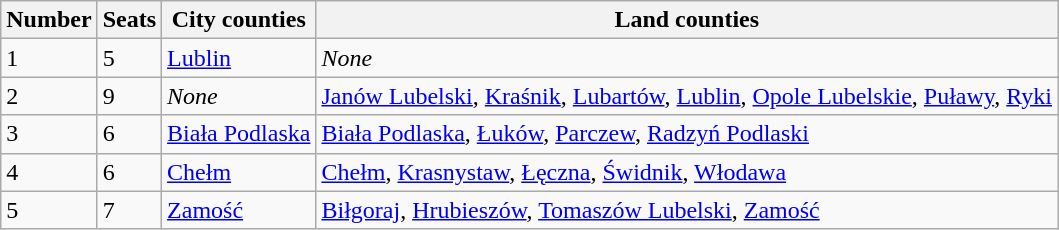<table class=wikitable>
<tr>
<th>Number</th>
<th>Seats</th>
<th>City counties</th>
<th>Land counties</th>
</tr>
<tr>
<td>1</td>
<td>5</td>
<td><a href='#'>Lublin</a></td>
<td><em>None</em></td>
</tr>
<tr>
<td>2</td>
<td>9</td>
<td><em>None</em></td>
<td><a href='#'>Janów Lubelski</a>, <a href='#'>Kraśnik</a>, <a href='#'>Lubartów</a>, <a href='#'>Lublin</a>, <a href='#'>Opole Lubelskie</a>, <a href='#'>Puławy</a>, <a href='#'>Ryki</a></td>
</tr>
<tr>
<td>3</td>
<td>6</td>
<td><a href='#'>Biała Podlaska</a></td>
<td><a href='#'>Biała Podlaska</a>, <a href='#'>Łuków</a>, <a href='#'>Parczew</a>, <a href='#'>Radzyń Podlaski</a></td>
</tr>
<tr>
<td>4</td>
<td>6</td>
<td><a href='#'>Chełm</a></td>
<td><a href='#'>Chełm</a>, <a href='#'>Krasnystaw</a>, <a href='#'>Łęczna</a>, <a href='#'>Świdnik</a>, <a href='#'>Włodawa</a></td>
</tr>
<tr>
<td>5</td>
<td>7</td>
<td><a href='#'>Zamość</a></td>
<td><a href='#'>Biłgoraj</a>, <a href='#'>Hrubieszów</a>, <a href='#'>Tomaszów Lubelski</a>, <a href='#'>Zamość</a></td>
</tr>
</table>
